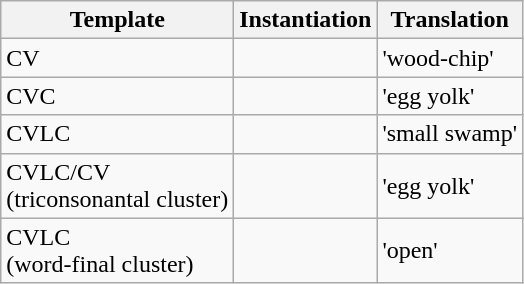<table class="wikitable">
<tr>
<th>Template</th>
<th>Instantiation</th>
<th>Translation</th>
</tr>
<tr>
<td>CV</td>
<td></td>
<td>'wood-chip'</td>
</tr>
<tr>
<td>CVC</td>
<td></td>
<td>'egg yolk'</td>
</tr>
<tr>
<td>CVLC</td>
<td></td>
<td>'small swamp'</td>
</tr>
<tr>
<td>CVLC/CV<br>(triconsonantal cluster)</td>
<td></td>
<td>'egg yolk'</td>
</tr>
<tr>
<td>CVLC<br>(word-final cluster)</td>
<td></td>
<td>'open'</td>
</tr>
</table>
